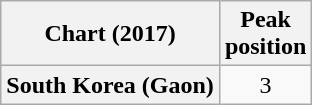<table class="wikitable plainrowheaders" style="text-align:center">
<tr>
<th scope="col">Chart (2017)</th>
<th scope="col">Peak<br>position</th>
</tr>
<tr>
<th scope="row">South Korea (Gaon)</th>
<td>3</td>
</tr>
</table>
